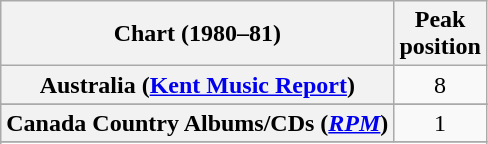<table class="wikitable sortable plainrowheaders" style="text-align:center">
<tr>
<th scope="col">Chart (1980–81)</th>
<th scope="col">Peak<br> position</th>
</tr>
<tr>
<th scope="row">Australia (<a href='#'>Kent Music Report</a>)</th>
<td>8</td>
</tr>
<tr>
</tr>
<tr>
<th scope="row">Canada Country Albums/CDs (<em><a href='#'>RPM</a></em>)</th>
<td>1</td>
</tr>
<tr>
</tr>
<tr>
</tr>
<tr>
</tr>
</table>
